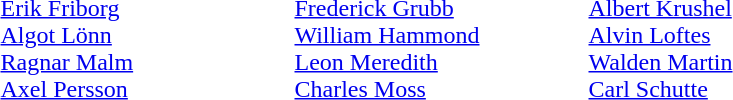<table>
<tr>
<td style="width:12em"><br><a href='#'>Erik Friborg</a><br><a href='#'>Algot Lönn</a><br><a href='#'>Ragnar Malm</a><br><a href='#'>Axel Persson</a></td>
<td style="width:12em"><br><a href='#'>Frederick Grubb</a><br><a href='#'>William Hammond</a><br><a href='#'>Leon Meredith</a><br><a href='#'>Charles Moss</a></td>
<td style="width:12em"><br><a href='#'>Albert Krushel</a><br><a href='#'>Alvin Loftes</a><br><a href='#'>Walden Martin</a><br><a href='#'>Carl Schutte</a></td>
</tr>
</table>
